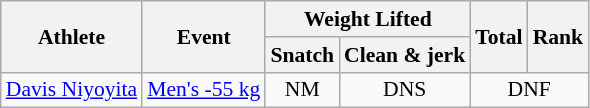<table class=wikitable style="text-align:center; font-size:90%">
<tr>
<th rowspan="2">Athlete</th>
<th rowspan="2">Event</th>
<th colspan="2">Weight Lifted</th>
<th rowspan="2">Total</th>
<th rowspan="2">Rank</th>
</tr>
<tr>
<th>Snatch</th>
<th>Clean & jerk</th>
</tr>
<tr>
<td align=left><a href='#'>Davis Niyoyita</a></td>
<td align=left><a href='#'>Men's -55 kg</a></td>
<td>NM</td>
<td>DNS</td>
<td colspan=2>DNF</td>
</tr>
</table>
